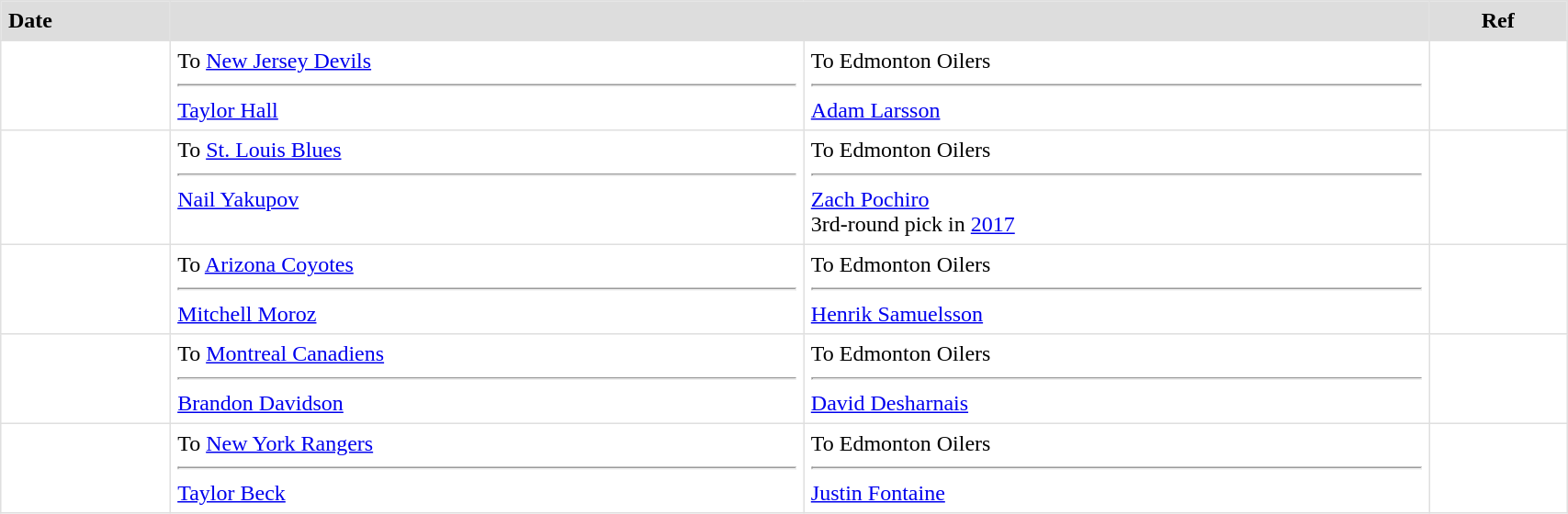<table border=1 style="border-collapse:collapse" bordercolor="#DFDFDF" cellpadding="5" width=90%>
<tr style="background:#ddd;">
<td><strong>Date</strong></td>
<th colspan="2"></th>
<th><strong>Ref</strong></th>
</tr>
<tr>
<td></td>
<td valign="top">To <a href='#'>New Jersey Devils</a> <hr><a href='#'>Taylor Hall</a></td>
<td valign="top">To Edmonton Oilers <hr><a href='#'>Adam Larsson</a></td>
<td></td>
</tr>
<tr>
<td></td>
<td valign="top">To <a href='#'>St. Louis Blues</a> <hr><a href='#'>Nail Yakupov</a></td>
<td valign="top">To Edmonton Oilers <hr><a href='#'>Zach Pochiro</a><br>3rd-round pick in <a href='#'>2017</a></td>
<td></td>
</tr>
<tr>
<td></td>
<td valign="top">To <a href='#'>Arizona Coyotes</a> <hr><a href='#'>Mitchell Moroz</a></td>
<td valign="top">To Edmonton Oilers <hr><a href='#'>Henrik Samuelsson</a></td>
<td></td>
</tr>
<tr>
<td></td>
<td valign="top">To <a href='#'>Montreal Canadiens</a> <hr><a href='#'>Brandon Davidson</a></td>
<td valign="top">To Edmonton Oilers <hr><a href='#'>David Desharnais</a></td>
<td></td>
</tr>
<tr>
<td></td>
<td valign="top">To <a href='#'>New York Rangers</a> <hr><a href='#'>Taylor Beck</a></td>
<td valign="top">To Edmonton Oilers <hr><a href='#'>Justin Fontaine</a></td>
<td></td>
</tr>
</table>
